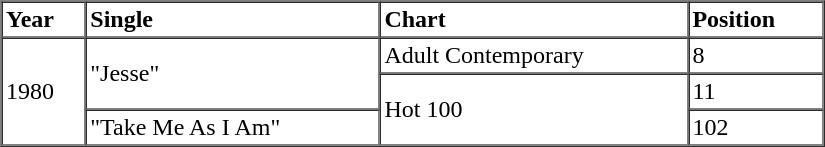<table border=1 cellspacing=0 cellpadding=2 width="550px">
<tr>
<th align="left">Year</th>
<th align="left">Single</th>
<th align="left">Chart</th>
<th align="left">Position</th>
</tr>
<tr>
<td align="left" rowspan="3">1980</td>
<td align="left" rowspan="2">"Jesse"</td>
<td align="left">Adult Contemporary</td>
<td align="left">8</td>
</tr>
<tr>
<td align="left" rowspan="2">Hot 100</td>
<td align="left">11</td>
</tr>
<tr>
<td align="left">"Take Me As I Am"</td>
<td align="left">102</td>
</tr>
<tr>
</tr>
</table>
